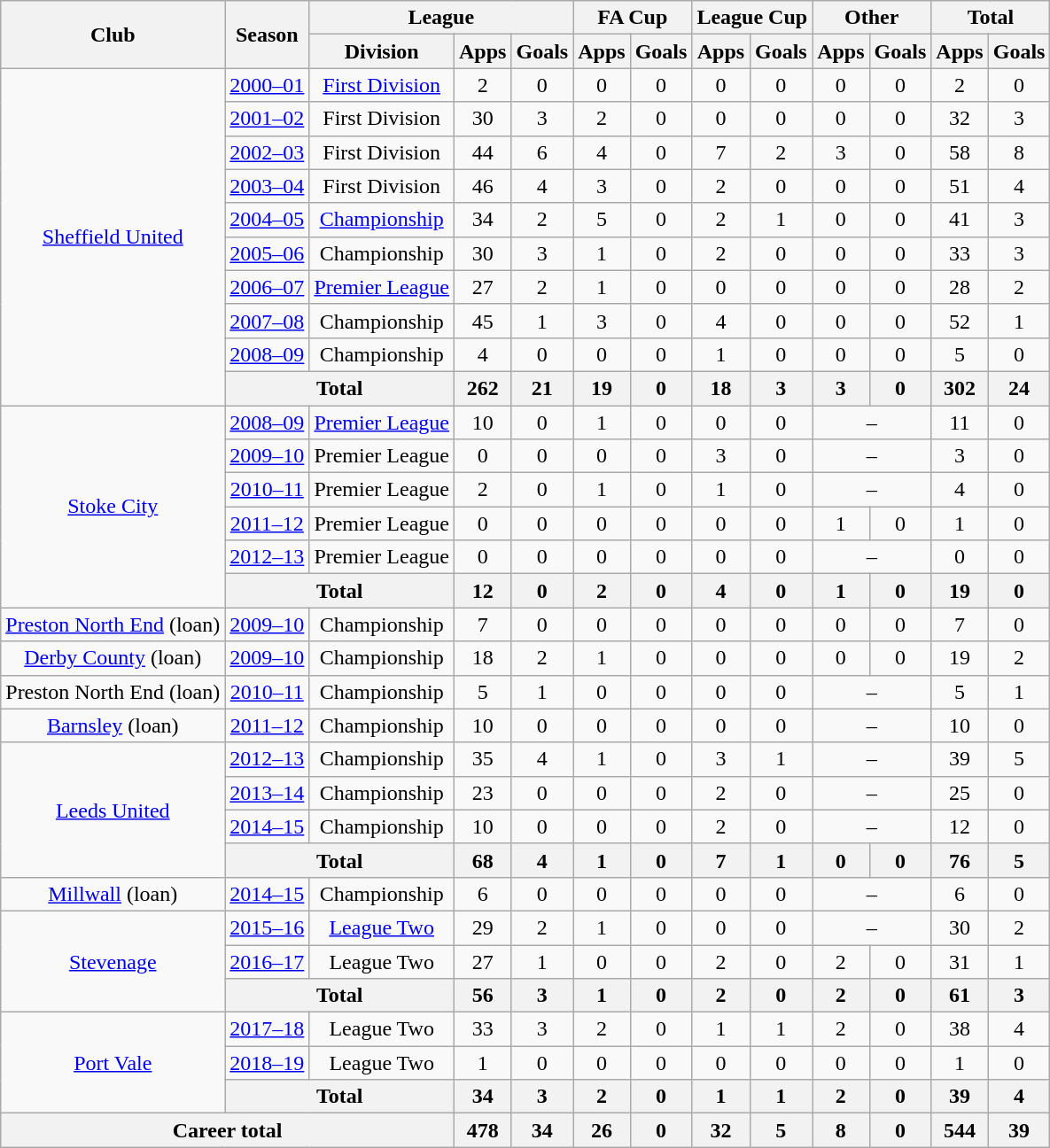<table class="wikitable" style="text-align:center">
<tr>
<th rowspan="2">Club</th>
<th rowspan="2">Season</th>
<th colspan="3">League</th>
<th colspan="2">FA Cup</th>
<th colspan="2">League Cup</th>
<th colspan="2">Other</th>
<th colspan="2">Total</th>
</tr>
<tr>
<th>Division</th>
<th>Apps</th>
<th>Goals</th>
<th>Apps</th>
<th>Goals</th>
<th>Apps</th>
<th>Goals</th>
<th>Apps</th>
<th>Goals</th>
<th>Apps</th>
<th>Goals</th>
</tr>
<tr>
<td rowspan="10"><a href='#'>Sheffield United</a></td>
<td><a href='#'>2000–01</a></td>
<td><a href='#'>First Division</a></td>
<td>2</td>
<td>0</td>
<td>0</td>
<td>0</td>
<td>0</td>
<td>0</td>
<td>0</td>
<td>0</td>
<td>2</td>
<td>0</td>
</tr>
<tr>
<td><a href='#'>2001–02</a></td>
<td>First Division</td>
<td>30</td>
<td>3</td>
<td>2</td>
<td>0</td>
<td>0</td>
<td>0</td>
<td>0</td>
<td>0</td>
<td>32</td>
<td>3</td>
</tr>
<tr>
<td><a href='#'>2002–03</a></td>
<td>First Division</td>
<td>44</td>
<td>6</td>
<td>4</td>
<td>0</td>
<td>7</td>
<td>2</td>
<td>3</td>
<td>0</td>
<td>58</td>
<td>8</td>
</tr>
<tr>
<td><a href='#'>2003–04</a></td>
<td>First Division</td>
<td>46</td>
<td>4</td>
<td>3</td>
<td>0</td>
<td>2</td>
<td>0</td>
<td>0</td>
<td>0</td>
<td>51</td>
<td>4</td>
</tr>
<tr>
<td><a href='#'>2004–05</a></td>
<td><a href='#'>Championship</a></td>
<td>34</td>
<td>2</td>
<td>5</td>
<td>0</td>
<td>2</td>
<td>1</td>
<td>0</td>
<td>0</td>
<td>41</td>
<td>3</td>
</tr>
<tr>
<td><a href='#'>2005–06</a></td>
<td>Championship</td>
<td>30</td>
<td>3</td>
<td>1</td>
<td>0</td>
<td>2</td>
<td>0</td>
<td>0</td>
<td>0</td>
<td>33</td>
<td>3</td>
</tr>
<tr>
<td><a href='#'>2006–07</a></td>
<td><a href='#'>Premier League</a></td>
<td>27</td>
<td>2</td>
<td>1</td>
<td>0</td>
<td>0</td>
<td>0</td>
<td>0</td>
<td>0</td>
<td>28</td>
<td>2</td>
</tr>
<tr>
<td><a href='#'>2007–08</a></td>
<td>Championship</td>
<td>45</td>
<td>1</td>
<td>3</td>
<td>0</td>
<td>4</td>
<td>0</td>
<td>0</td>
<td>0</td>
<td>52</td>
<td>1</td>
</tr>
<tr>
<td><a href='#'>2008–09</a></td>
<td>Championship</td>
<td>4</td>
<td>0</td>
<td>0</td>
<td>0</td>
<td>1</td>
<td>0</td>
<td>0</td>
<td>0</td>
<td>5</td>
<td>0</td>
</tr>
<tr>
<th colspan="2">Total</th>
<th>262</th>
<th>21</th>
<th>19</th>
<th>0</th>
<th>18</th>
<th>3</th>
<th>3</th>
<th>0</th>
<th>302</th>
<th>24</th>
</tr>
<tr>
<td rowspan="6"><a href='#'>Stoke City</a></td>
<td><a href='#'>2008–09</a></td>
<td><a href='#'>Premier League</a></td>
<td>10</td>
<td>0</td>
<td>1</td>
<td>0</td>
<td>0</td>
<td>0</td>
<td colspan="2">–</td>
<td>11</td>
<td>0</td>
</tr>
<tr>
<td><a href='#'>2009–10</a></td>
<td>Premier League</td>
<td>0</td>
<td>0</td>
<td>0</td>
<td>0</td>
<td>3</td>
<td>0</td>
<td colspan="2">–</td>
<td>3</td>
<td>0</td>
</tr>
<tr>
<td><a href='#'>2010–11</a></td>
<td>Premier League</td>
<td>2</td>
<td>0</td>
<td>1</td>
<td>0</td>
<td>1</td>
<td>0</td>
<td colspan="2">–</td>
<td>4</td>
<td>0</td>
</tr>
<tr>
<td><a href='#'>2011–12</a></td>
<td>Premier League</td>
<td>0</td>
<td>0</td>
<td>0</td>
<td>0</td>
<td>0</td>
<td>0</td>
<td>1</td>
<td>0</td>
<td>1</td>
<td>0</td>
</tr>
<tr>
<td><a href='#'>2012–13</a></td>
<td>Premier League</td>
<td>0</td>
<td>0</td>
<td>0</td>
<td>0</td>
<td>0</td>
<td>0</td>
<td colspan="2">–</td>
<td>0</td>
<td>0</td>
</tr>
<tr>
<th colspan="2">Total</th>
<th>12</th>
<th>0</th>
<th>2</th>
<th>0</th>
<th>4</th>
<th>0</th>
<th>1</th>
<th>0</th>
<th>19</th>
<th>0</th>
</tr>
<tr>
<td><a href='#'>Preston North End</a> (loan)</td>
<td><a href='#'>2009–10</a></td>
<td>Championship</td>
<td>7</td>
<td>0</td>
<td>0</td>
<td>0</td>
<td>0</td>
<td>0</td>
<td>0</td>
<td>0</td>
<td>7</td>
<td>0</td>
</tr>
<tr>
<td><a href='#'>Derby County</a> (loan)</td>
<td><a href='#'>2009–10</a></td>
<td>Championship</td>
<td>18</td>
<td>2</td>
<td>1</td>
<td>0</td>
<td>0</td>
<td>0</td>
<td>0</td>
<td>0</td>
<td>19</td>
<td>2</td>
</tr>
<tr>
<td>Preston North End (loan)</td>
<td><a href='#'>2010–11</a></td>
<td>Championship</td>
<td>5</td>
<td>1</td>
<td>0</td>
<td>0</td>
<td>0</td>
<td>0</td>
<td colspan="2">–</td>
<td>5</td>
<td>1</td>
</tr>
<tr>
<td><a href='#'>Barnsley</a> (loan)</td>
<td><a href='#'>2011–12</a></td>
<td>Championship</td>
<td>10</td>
<td>0</td>
<td>0</td>
<td>0</td>
<td>0</td>
<td>0</td>
<td colspan="2">–</td>
<td>10</td>
<td>0</td>
</tr>
<tr>
<td rowspan="4"><a href='#'>Leeds United</a></td>
<td><a href='#'>2012–13</a></td>
<td>Championship</td>
<td>35</td>
<td>4</td>
<td>1</td>
<td>0</td>
<td>3</td>
<td>1</td>
<td colspan="2">–</td>
<td>39</td>
<td>5</td>
</tr>
<tr>
<td><a href='#'>2013–14</a></td>
<td>Championship</td>
<td>23</td>
<td>0</td>
<td>0</td>
<td>0</td>
<td>2</td>
<td>0</td>
<td colspan="2">–</td>
<td>25</td>
<td>0</td>
</tr>
<tr>
<td><a href='#'>2014–15</a></td>
<td>Championship</td>
<td>10</td>
<td>0</td>
<td>0</td>
<td>0</td>
<td>2</td>
<td>0</td>
<td colspan="2">–</td>
<td>12</td>
<td>0</td>
</tr>
<tr>
<th colspan="2">Total</th>
<th>68</th>
<th>4</th>
<th>1</th>
<th>0</th>
<th>7</th>
<th>1</th>
<th>0</th>
<th>0</th>
<th>76</th>
<th>5</th>
</tr>
<tr>
<td><a href='#'>Millwall</a> (loan)</td>
<td><a href='#'>2014–15</a></td>
<td>Championship</td>
<td>6</td>
<td>0</td>
<td>0</td>
<td>0</td>
<td>0</td>
<td>0</td>
<td colspan="2">–</td>
<td>6</td>
<td>0</td>
</tr>
<tr>
<td rowspan="3"><a href='#'>Stevenage</a></td>
<td><a href='#'>2015–16</a></td>
<td><a href='#'>League Two</a></td>
<td>29</td>
<td>2</td>
<td>1</td>
<td>0</td>
<td>0</td>
<td>0</td>
<td colspan="2">–</td>
<td>30</td>
<td>2</td>
</tr>
<tr>
<td><a href='#'>2016–17</a></td>
<td>League Two</td>
<td>27</td>
<td>1</td>
<td>0</td>
<td>0</td>
<td>2</td>
<td>0</td>
<td>2</td>
<td>0</td>
<td>31</td>
<td>1</td>
</tr>
<tr>
<th colspan=2>Total</th>
<th>56</th>
<th>3</th>
<th>1</th>
<th>0</th>
<th>2</th>
<th>0</th>
<th>2</th>
<th>0</th>
<th>61</th>
<th>3</th>
</tr>
<tr>
<td rowspan="3"><a href='#'>Port Vale</a></td>
<td><a href='#'>2017–18</a></td>
<td>League Two</td>
<td>33</td>
<td>3</td>
<td>2</td>
<td>0</td>
<td>1</td>
<td>1</td>
<td>2</td>
<td>0</td>
<td>38</td>
<td>4</td>
</tr>
<tr>
<td><a href='#'>2018–19</a></td>
<td>League Two</td>
<td>1</td>
<td>0</td>
<td>0</td>
<td>0</td>
<td>0</td>
<td>0</td>
<td>0</td>
<td>0</td>
<td>1</td>
<td>0</td>
</tr>
<tr>
<th colspan="2">Total</th>
<th>34</th>
<th>3</th>
<th>2</th>
<th>0</th>
<th>1</th>
<th>1</th>
<th>2</th>
<th>0</th>
<th>39</th>
<th>4</th>
</tr>
<tr>
<th colspan="3">Career total</th>
<th>478</th>
<th>34</th>
<th>26</th>
<th>0</th>
<th>32</th>
<th>5</th>
<th>8</th>
<th>0</th>
<th>544</th>
<th>39</th>
</tr>
</table>
